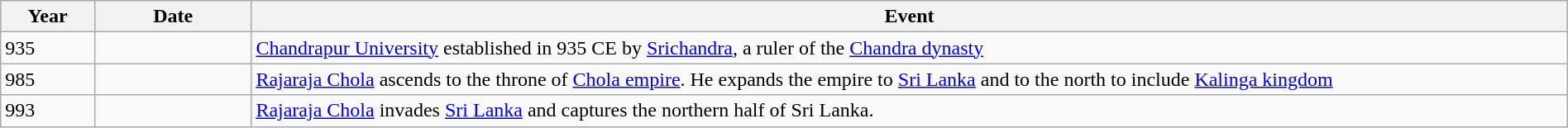<table class="wikitable" style="width:100%">
<tr>
<th style="width:6%">Year</th>
<th style="width:10%">Date</th>
<th>Event</th>
</tr>
<tr>
<td>935</td>
<td></td>
<td><a href='#'>Chandrapur University</a> established in 935 CE by <a href='#'>Srichandra</a>, a ruler of the <a href='#'>Chandra dynasty</a></td>
</tr>
<tr>
<td>985</td>
<td></td>
<td><a href='#'>Rajaraja Chola</a> ascends to the throne of <a href='#'>Chola empire</a>. He expands the empire to <a href='#'>Sri Lanka</a> and to the north to include <a href='#'>Kalinga kingdom</a></td>
</tr>
<tr>
<td>993</td>
<td></td>
<td><a href='#'>Rajaraja Chola</a> invades <a href='#'>Sri Lanka</a> and captures the northern half of Sri Lanka.</td>
</tr>
</table>
